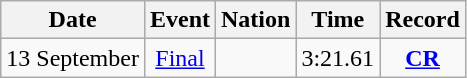<table class="wikitable" style=text-align:center>
<tr>
<th>Date</th>
<th>Event</th>
<th>Nation</th>
<th>Time</th>
<th>Record</th>
</tr>
<tr>
<td>13 September</td>
<td><a href='#'>Final</a></td>
<td align=left></td>
<td>3:21.61</td>
<td><strong><a href='#'>CR</a></strong></td>
</tr>
</table>
